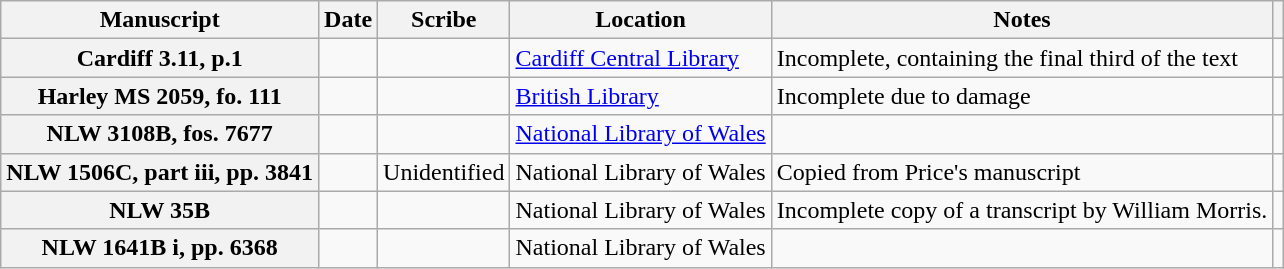<table class="wikitable sortable">
<tr>
<th scope="col">Manuscript</th>
<th scope="col">Date</th>
<th scope="col">Scribe</th>
<th scope="col">Location</th>
<th scope="col" class="unsortable">Notes</th>
<th scope="col" class="unsortable"></th>
</tr>
<tr>
<th scope="row">Cardiff 3.11, p.1</th>
<td></td>
<td></td>
<td><a href='#'>Cardiff Central Library</a></td>
<td>Incomplete, containing the final third of the text</td>
<td></td>
</tr>
<tr>
<th scope="row">Harley MS 2059, fo. 111</th>
<td></td>
<td></td>
<td><a href='#'>British Library</a></td>
<td>Incomplete due to damage</td>
<td></td>
</tr>
<tr>
<th scope="row">NLW 3108B, fos. 7677</th>
<td></td>
<td></td>
<td><a href='#'>National Library of Wales</a></td>
<td></td>
<td></td>
</tr>
<tr>
<th scope="row">NLW 1506C, part iii, pp. 3841</th>
<td></td>
<td>Unidentified</td>
<td>National Library of Wales</td>
<td>Copied from Price's manuscript</td>
<td></td>
</tr>
<tr>
<th scope="row">NLW 35B</th>
<td></td>
<td></td>
<td>National Library of Wales</td>
<td>Incomplete copy of a transcript by William Morris.</td>
<td></td>
</tr>
<tr>
<th scope="row">NLW 1641B i, pp. 6368</th>
<td></td>
<td></td>
<td>National Library of Wales</td>
<td></td>
<td></td>
</tr>
</table>
